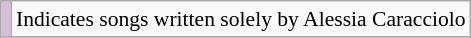<table class="wikitable" style="font-size:90%;">
<tr>
<td style="background-color:#D8BFD8"></td>
<td>Indicates songs written solely by Alessia Caracciolo</td>
</tr>
<tr>
</tr>
</table>
